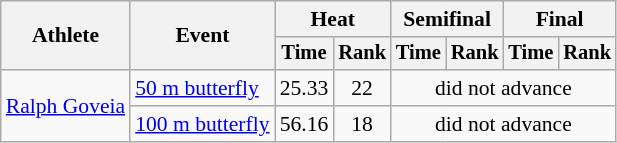<table class=wikitable style="font-size:90%">
<tr>
<th rowspan=2>Athlete</th>
<th rowspan=2>Event</th>
<th colspan="2">Heat</th>
<th colspan="2">Semifinal</th>
<th colspan="2">Final</th>
</tr>
<tr style="font-size:95%">
<th>Time</th>
<th>Rank</th>
<th>Time</th>
<th>Rank</th>
<th>Time</th>
<th>Rank</th>
</tr>
<tr align=center>
<td align=left rowspan=2><a href='#'>Ralph Goveia</a></td>
<td align=left><a href='#'>50 m butterfly</a></td>
<td>25.33</td>
<td>22</td>
<td colspan=4>did not advance</td>
</tr>
<tr align=center>
<td align=left><a href='#'>100 m butterfly</a></td>
<td>56.16</td>
<td>18</td>
<td colspan=4>did not advance</td>
</tr>
</table>
